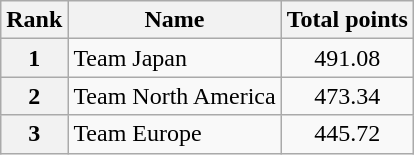<table class="wikitable sortable">
<tr>
<th>Rank</th>
<th>Name</th>
<th>Total points</th>
</tr>
<tr>
<th>1</th>
<td>Team Japan</td>
<td align="center">491.08</td>
</tr>
<tr>
<th>2</th>
<td>Team North America</td>
<td align="center">473.34</td>
</tr>
<tr>
<th>3</th>
<td>Team Europe</td>
<td align="center">445.72</td>
</tr>
</table>
